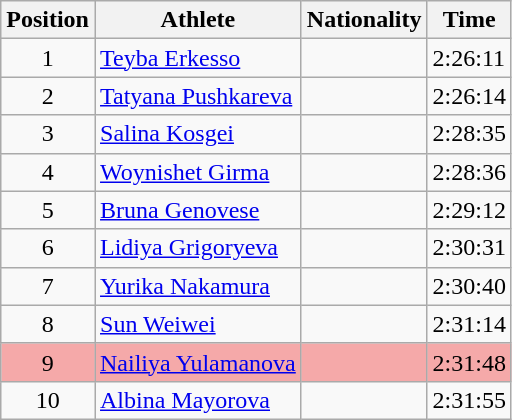<table class="wikitable sortable">
<tr>
<th>Position</th>
<th>Athlete</th>
<th>Nationality</th>
<th>Time</th>
</tr>
<tr>
<td style="text-align:center">1</td>
<td><a href='#'>Teyba Erkesso</a></td>
<td></td>
<td>2:26:11</td>
</tr>
<tr>
<td style="text-align:center">2</td>
<td><a href='#'>Tatyana Pushkareva</a></td>
<td></td>
<td>2:26:14</td>
</tr>
<tr>
<td style="text-align:center">3</td>
<td><a href='#'>Salina Kosgei</a></td>
<td></td>
<td>2:28:35</td>
</tr>
<tr>
<td style="text-align:center">4</td>
<td><a href='#'>Woynishet Girma</a></td>
<td></td>
<td>2:28:36</td>
</tr>
<tr>
<td style="text-align:center">5</td>
<td><a href='#'>Bruna Genovese</a></td>
<td></td>
<td>2:29:12</td>
</tr>
<tr>
<td style="text-align:center">6</td>
<td><a href='#'>Lidiya Grigoryeva</a></td>
<td></td>
<td>2:30:31</td>
</tr>
<tr>
<td style="text-align:center">7</td>
<td><a href='#'>Yurika Nakamura</a></td>
<td></td>
<td>2:30:40</td>
</tr>
<tr>
<td style="text-align:center">8</td>
<td><a href='#'>Sun Weiwei</a></td>
<td></td>
<td>2:31:14</td>
</tr>
<tr bgcolor=#F5A9A9>
<td style="text-align:center"> 9</td>
<td><a href='#'>Nailiya Yulamanova</a></td>
<td></td>
<td>2:31:48</td>
</tr>
<tr>
<td style="text-align:center">10</td>
<td><a href='#'>Albina Mayorova</a></td>
<td></td>
<td>2:31:55</td>
</tr>
</table>
